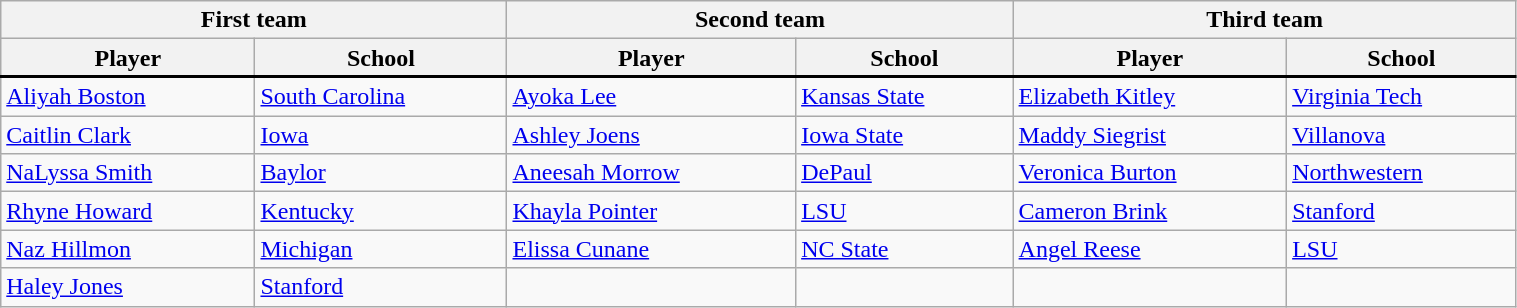<table class="wikitable" style="width:80%;">
<tr>
<th colspan=2>First team</th>
<th colspan=2>Second team</th>
<th colspan=2>Third team</th>
</tr>
<tr>
<th>Player</th>
<th>School</th>
<th>Player</th>
<th>School</th>
<th>Player</th>
<th>School</th>
</tr>
<tr>
</tr>
<tr style = "border-top:2px solid black;">
<td><a href='#'>Aliyah Boston</a></td>
<td><a href='#'>South Carolina</a></td>
<td><a href='#'>Ayoka Lee</a></td>
<td><a href='#'>Kansas State</a></td>
<td><a href='#'>Elizabeth Kitley</a></td>
<td><a href='#'>Virginia Tech</a></td>
</tr>
<tr>
<td><a href='#'>Caitlin Clark</a></td>
<td><a href='#'>Iowa</a></td>
<td><a href='#'>Ashley Joens</a></td>
<td><a href='#'>Iowa State</a></td>
<td><a href='#'>Maddy Siegrist</a></td>
<td><a href='#'>Villanova</a></td>
</tr>
<tr>
<td><a href='#'>NaLyssa Smith</a></td>
<td><a href='#'>Baylor</a></td>
<td><a href='#'>Aneesah Morrow</a></td>
<td><a href='#'>DePaul</a></td>
<td><a href='#'>Veronica Burton</a></td>
<td><a href='#'>Northwestern</a></td>
</tr>
<tr>
<td><a href='#'>Rhyne Howard</a></td>
<td><a href='#'>Kentucky</a></td>
<td><a href='#'>Khayla Pointer</a></td>
<td><a href='#'>LSU</a></td>
<td><a href='#'>Cameron Brink</a></td>
<td><a href='#'>Stanford</a></td>
</tr>
<tr>
<td><a href='#'>Naz Hillmon</a></td>
<td><a href='#'>Michigan</a></td>
<td><a href='#'>Elissa Cunane</a></td>
<td><a href='#'>NC State</a></td>
<td><a href='#'>Angel Reese</a></td>
<td><a href='#'>LSU</a></td>
</tr>
<tr>
<td><a href='#'>Haley Jones</a></td>
<td><a href='#'>Stanford</a></td>
<td></td>
<td></td>
<td></td>
<td></td>
</tr>
</table>
